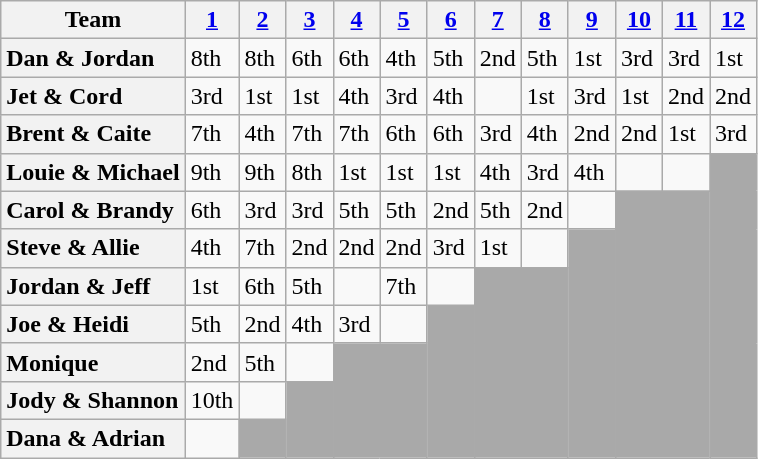<table class="wikitable sortable" style="text-align:left;">
<tr>
<th scope="col" class="unsortable">Team</th>
<th scope="col"><a href='#'>1</a></th>
<th scope="col"><a href='#'>2</a></th>
<th scope="col"><a href='#'>3</a></th>
<th scope="col"><a href='#'>4</a><span></span></th>
<th scope="col"><a href='#'>5</a></th>
<th scope="col"><a href='#'>6</a></th>
<th scope="col"><a href='#'>7</a></th>
<th scope="col"><a href='#'>8</a></th>
<th scope="col"><a href='#'>9</a></th>
<th scope="col"><a href='#'>10</a></th>
<th scope="col"><a href='#'>11</a></th>
<th scope="col"><a href='#'>12</a></th>
</tr>
<tr>
<th scope="row" style="text-align:left">Dan & Jordan</th>
<td>8th</td>
<td>8th</td>
<td>6th</td>
<td>6th</td>
<td>4th</td>
<td>5th</td>
<td>2nd</td>
<td>5th</td>
<td>1st</td>
<td>3rd</td>
<td>3rd</td>
<td>1st</td>
</tr>
<tr>
<th scope="row" style="text-align:left">Jet & Cord</th>
<td>3rd</td>
<td>1st</td>
<td>1st</td>
<td>4th</td>
<td>3rd</td>
<td>4th</td>
<td></td>
<td>1st</td>
<td>3rd</td>
<td>1st</td>
<td>2nd</td>
<td>2nd</td>
</tr>
<tr>
<th scope="row" style="text-align:left">Brent & Caite</th>
<td>7th</td>
<td>4th</td>
<td>7th</td>
<td>7th</td>
<td>6th</td>
<td>6th</td>
<td>3rd</td>
<td>4th</td>
<td>2nd</td>
<td>2nd</td>
<td>1st</td>
<td>3rd</td>
</tr>
<tr>
<th scope="row" style="text-align:left">Louie & Michael</th>
<td>9th</td>
<td>9th</td>
<td>8th</td>
<td>1st</td>
<td>1st</td>
<td>1st</td>
<td>4th</td>
<td>3rd</td>
<td>4th</td>
<td></td>
<td></td>
<td rowspan="8" bgcolor=darkgray></td>
</tr>
<tr>
<th scope="row" style="text-align:left">Carol & Brandy</th>
<td>6th</td>
<td>3rd</td>
<td>3rd</td>
<td>5th</td>
<td>5th</td>
<td>2nd</td>
<td>5th</td>
<td>2nd</td>
<td></td>
<td colspan="2" rowspan="7" style="background:darkgrey;"></td>
</tr>
<tr>
<th scope="row" style="text-align:left">Steve & Allie</th>
<td>4th</td>
<td>7th</td>
<td>2nd</td>
<td>2nd</td>
<td>2nd</td>
<td>3rd</td>
<td>1st</td>
<td></td>
<td rowspan="6" bgcolor=darkgray></td>
</tr>
<tr>
<th scope="row" style="text-align:left">Jordan & Jeff</th>
<td>1st</td>
<td>6th</td>
<td>5th</td>
<td></td>
<td>7th</td>
<td></td>
<td colspan="2" rowspan="5" bgcolor="darkgray"></td>
</tr>
<tr>
<th scope="row" style="text-align:left">Joe & Heidi</th>
<td>5th</td>
<td>2nd</td>
<td>4th</td>
<td>3rd</td>
<td></td>
<td rowspan="4" bgcolor=darkgray></td>
</tr>
<tr>
<th scope="row" style="text-align:left">Monique </th>
<td>2nd</td>
<td>5th</td>
<td></td>
<td colspan="2" rowspan="3" bgcolor="darkgray"></td>
</tr>
<tr>
<th scope="row" style="text-align:left">Jody & Shannon</th>
<td>10th</td>
<td></td>
<td rowspan="2" bgcolor=darkgray></td>
</tr>
<tr>
<th scope="row" style="text-align:left">Dana & Adrian</th>
<td></td>
<td bgcolor=darkgray></td>
</tr>
</table>
